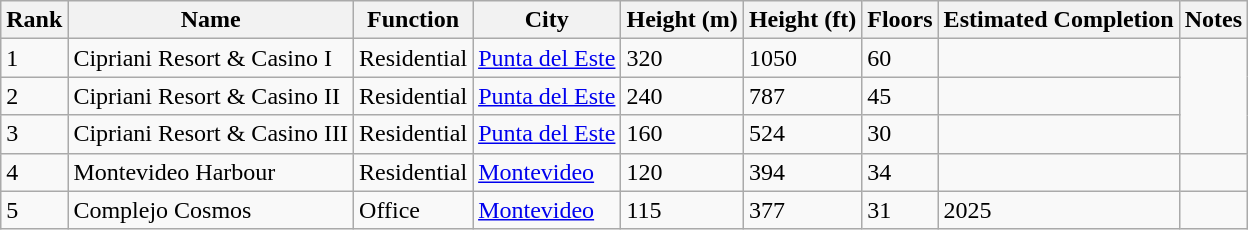<table class="wikitable sortable">
<tr>
<th>Rank</th>
<th>Name</th>
<th>Function</th>
<th>City</th>
<th>Height (m)</th>
<th>Height (ft)</th>
<th>Floors</th>
<th>Estimated Completion</th>
<th class="unsortable">Notes</th>
</tr>
<tr>
<td>1</td>
<td>Cipriani Resort & Casino I</td>
<td>Residential</td>
<td><a href='#'>Punta del Este</a></td>
<td>320</td>
<td>1050</td>
<td>60</td>
<td></td>
<td rowspan="3"></td>
</tr>
<tr>
<td>2</td>
<td>Cipriani Resort & Casino II</td>
<td>Residential</td>
<td><a href='#'>Punta del Este</a></td>
<td>240</td>
<td>787</td>
<td>45</td>
<td></td>
</tr>
<tr>
<td>3</td>
<td>Cipriani Resort & Casino III</td>
<td>Residential</td>
<td><a href='#'>Punta del Este</a></td>
<td>160</td>
<td>524</td>
<td>30</td>
<td></td>
</tr>
<tr>
<td>4</td>
<td>Montevideo Harbour</td>
<td>Residential</td>
<td><a href='#'>Montevideo</a></td>
<td>120</td>
<td>394</td>
<td>34</td>
<td></td>
<td></td>
</tr>
<tr>
<td>5</td>
<td>Complejo Cosmos</td>
<td>Office</td>
<td><a href='#'>Montevideo</a></td>
<td>115</td>
<td>377</td>
<td>31</td>
<td>2025</td>
<td></td>
</tr>
</table>
